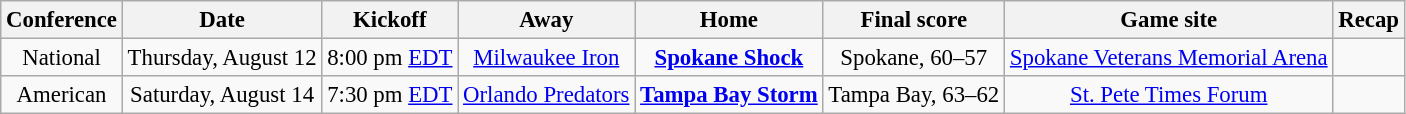<table class="wikitable" style="font-size: 95%;">
<tr>
<th>Conference</th>
<th>Date</th>
<th>Kickoff</th>
<th>Away</th>
<th>Home</th>
<th>Final score</th>
<th>Game site</th>
<th>Recap</th>
</tr>
<tr>
<td align="center">National</td>
<td align="center">Thursday, August 12</td>
<td align="center">8:00 pm <a href='#'>EDT</a></td>
<td align="center"><a href='#'>Milwaukee Iron</a></td>
<td align="center"><strong><a href='#'>Spokane Shock</a></strong></td>
<td align="center">Spokane, 60–57</td>
<td align="center"><a href='#'>Spokane Veterans Memorial Arena</a></td>
<td align="center"></td>
</tr>
<tr>
<td align="center">American</td>
<td align="center">Saturday, August 14</td>
<td align="center">7:30 pm <a href='#'>EDT</a></td>
<td align="center"><a href='#'>Orlando Predators</a></td>
<td align="center"><strong><a href='#'>Tampa Bay Storm</a></strong></td>
<td align="center">Tampa Bay, 63–62</td>
<td align="center"><a href='#'>St. Pete Times Forum</a></td>
<td align="center"></td>
</tr>
</table>
